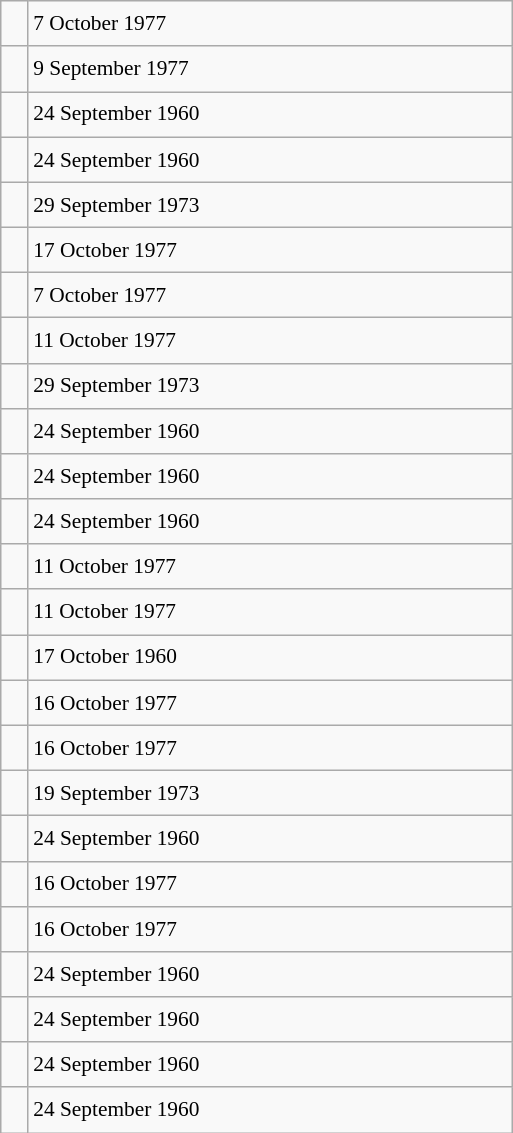<table class="wikitable" style="font-size: 89%; float: left; width: 24em; margin-right: 1em; line-height: 1.65em">
<tr>
<td></td>
<td>7 October 1977</td>
</tr>
<tr>
<td></td>
<td>9 September 1977</td>
</tr>
<tr>
<td></td>
<td>24 September 1960</td>
</tr>
<tr>
<td></td>
<td>24 September 1960</td>
</tr>
<tr>
<td></td>
<td>29 September 1973</td>
</tr>
<tr>
<td></td>
<td>17 October 1977</td>
</tr>
<tr>
<td></td>
<td>7 October 1977</td>
</tr>
<tr>
<td></td>
<td>11 October 1977</td>
</tr>
<tr>
<td></td>
<td>29 September 1973</td>
</tr>
<tr>
<td></td>
<td>24 September 1960</td>
</tr>
<tr>
<td></td>
<td>24 September 1960</td>
</tr>
<tr>
<td></td>
<td>24 September 1960</td>
</tr>
<tr>
<td></td>
<td>11 October 1977</td>
</tr>
<tr>
<td></td>
<td>11 October 1977</td>
</tr>
<tr>
<td></td>
<td>17 October 1960</td>
</tr>
<tr>
<td></td>
<td>16 October 1977</td>
</tr>
<tr>
<td></td>
<td>16 October 1977</td>
</tr>
<tr>
<td></td>
<td>19 September 1973</td>
</tr>
<tr>
<td></td>
<td>24 September 1960</td>
</tr>
<tr>
<td></td>
<td>16 October 1977</td>
</tr>
<tr>
<td></td>
<td>16 October 1977</td>
</tr>
<tr>
<td></td>
<td>24 September 1960</td>
</tr>
<tr>
<td></td>
<td>24 September 1960</td>
</tr>
<tr>
<td></td>
<td>24 September 1960</td>
</tr>
<tr>
<td></td>
<td>24 September 1960</td>
</tr>
</table>
